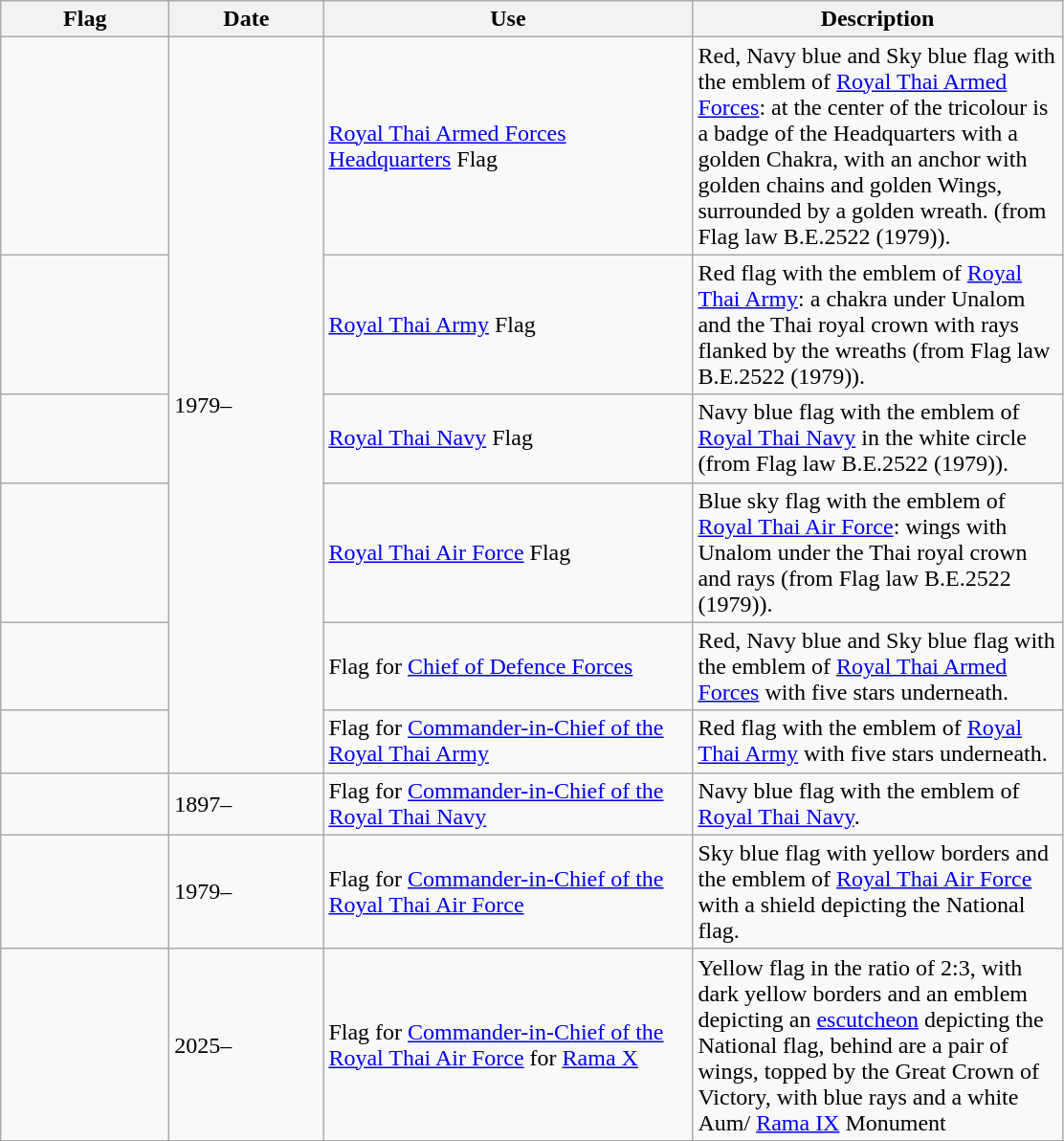<table class="wikitable">
<tr>
<th width="110">Flag</th>
<th width="100">Date</th>
<th width="250">Use</th>
<th width="250">Description</th>
</tr>
<tr>
<td></td>
<td rowspan="6">1979–</td>
<td><a href='#'>Royal Thai Armed Forces Headquarters</a> Flag</td>
<td>Red, Navy blue and Sky blue flag with the emblem of <a href='#'>Royal Thai Armed Forces</a>: at the center of the tricolour is a badge of the Headquarters with a golden Chakra, with an anchor with golden chains and golden Wings, surrounded by a golden wreath. (from Flag law B.E.2522 (1979)).</td>
</tr>
<tr>
<td></td>
<td><a href='#'>Royal Thai Army</a> Flag</td>
<td>Red flag with the emblem of <a href='#'>Royal Thai Army</a>: a chakra under Unalom and the Thai royal crown with rays flanked by the wreaths (from Flag law B.E.2522 (1979)).</td>
</tr>
<tr>
<td></td>
<td><a href='#'>Royal Thai Navy</a> Flag</td>
<td>Navy blue flag with the emblem of <a href='#'>Royal Thai Navy</a> in the white circle (from Flag law B.E.2522 (1979)).</td>
</tr>
<tr>
<td></td>
<td><a href='#'>Royal Thai Air Force</a> Flag</td>
<td>Blue sky flag with the emblem of <a href='#'>Royal Thai Air Force</a>: wings with Unalom under the Thai royal crown and rays (from Flag law B.E.2522 (1979)).</td>
</tr>
<tr>
<td></td>
<td>Flag for <a href='#'>Chief of Defence Forces</a></td>
<td>Red, Navy blue and Sky blue flag with the emblem of <a href='#'>Royal Thai Armed Forces</a> with five stars underneath.</td>
</tr>
<tr>
<td></td>
<td>Flag for <a href='#'>Commander-in-Chief of the Royal Thai Army</a></td>
<td>Red flag with the emblem of <a href='#'>Royal Thai Army</a> with five stars underneath.</td>
</tr>
<tr>
<td></td>
<td>1897–</td>
<td>Flag for <a href='#'>Commander-in-Chief of the Royal Thai Navy</a></td>
<td>Navy blue flag with the emblem of <a href='#'>Royal Thai Navy</a>.</td>
</tr>
<tr>
<td></td>
<td>1979–</td>
<td>Flag for <a href='#'>Commander-in-Chief of the Royal Thai Air Force</a></td>
<td>Sky blue flag with yellow borders and the emblem of <a href='#'>Royal Thai Air Force</a> with a shield depicting the National flag.</td>
</tr>
<tr>
<td></td>
<td>2025–</td>
<td>Flag for <a href='#'>Commander-in-Chief of the Royal Thai Air Force</a> for <a href='#'>Rama X</a></td>
<td>Yellow flag in the ratio of 2:3, with dark yellow borders and an emblem depicting an <a href='#'>escutcheon</a> depicting the National flag, behind are a pair of wings, topped by the Great Crown of Victory, with blue rays and a white Aum/ <a href='#'>Rama IX</a> Monument</td>
</tr>
</table>
